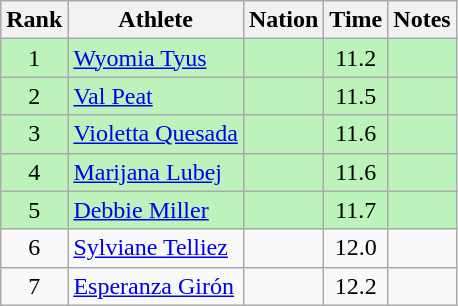<table class="wikitable sortable" style="text-align:center">
<tr>
<th>Rank</th>
<th>Athlete</th>
<th>Nation</th>
<th>Time</th>
<th>Notes</th>
</tr>
<tr bgcolor=bbf3bb>
<td>1</td>
<td align=left><a href='#'>Wyomia Tyus</a></td>
<td align=left></td>
<td>11.2</td>
<td></td>
</tr>
<tr bgcolor=bbf3bb>
<td>2</td>
<td align=left><a href='#'>Val Peat</a></td>
<td align=left></td>
<td>11.5</td>
<td></td>
</tr>
<tr bgcolor=bbf3bb>
<td>3</td>
<td align=left><a href='#'>Violetta Quesada</a></td>
<td align=left></td>
<td>11.6</td>
<td></td>
</tr>
<tr bgcolor=bbf3bb>
<td>4</td>
<td align=left><a href='#'>Marijana Lubej</a></td>
<td align=left></td>
<td>11.6</td>
<td></td>
</tr>
<tr bgcolor=bbf3bb>
<td>5</td>
<td align=left><a href='#'>Debbie Miller</a></td>
<td align=left></td>
<td>11.7</td>
<td></td>
</tr>
<tr>
<td>6</td>
<td align=left><a href='#'>Sylviane Telliez</a></td>
<td align=left></td>
<td>12.0</td>
<td></td>
</tr>
<tr>
<td>7</td>
<td align=left><a href='#'>Esperanza Girón</a></td>
<td align=left></td>
<td>12.2</td>
<td></td>
</tr>
</table>
